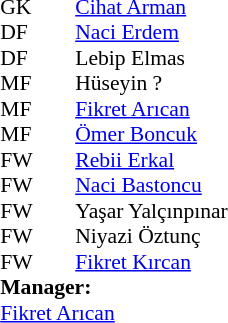<table cellspacing="0" cellpadding="0" style="font-size:90%; margin:0.2em auto;">
<tr>
<th width="25"></th>
<th width="25"></th>
</tr>
<tr>
<td>GK</td>
<td><strong> </strong></td>
<td> <a href='#'>Cihat Arman</a></td>
</tr>
<tr>
<td>DF</td>
<td><strong> </strong></td>
<td> <a href='#'>Naci Erdem</a></td>
</tr>
<tr>
<td>DF</td>
<td><strong> </strong></td>
<td> Lebip Elmas</td>
</tr>
<tr>
<td>MF</td>
<td><strong> </strong></td>
<td> Hüseyin ?</td>
</tr>
<tr>
<td>MF</td>
<td><strong> </strong></td>
<td> <a href='#'>Fikret Arıcan</a></td>
</tr>
<tr>
<td>MF</td>
<td><strong> </strong></td>
<td> <a href='#'>Ömer Boncuk</a></td>
</tr>
<tr>
<td>FW</td>
<td><strong> </strong></td>
<td> <a href='#'>Rebii Erkal</a></td>
</tr>
<tr>
<td>FW</td>
<td><strong> </strong></td>
<td> <a href='#'>Naci Bastoncu</a></td>
</tr>
<tr>
<td>FW</td>
<td><strong> </strong></td>
<td> Yaşar Yalçınpınar</td>
</tr>
<tr>
<td>FW</td>
<td><strong> </strong></td>
<td> Niyazi Öztunç</td>
</tr>
<tr>
<td>FW</td>
<td><strong> </strong></td>
<td> <a href='#'>Fikret Kırcan</a></td>
</tr>
<tr>
<td colspan=3><strong>Manager:</strong></td>
</tr>
<tr>
<td colspan=4> <a href='#'>Fikret Arıcan</a></td>
</tr>
</table>
